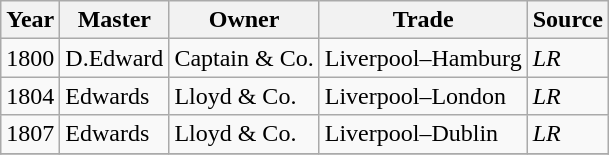<table class=" wikitable">
<tr>
<th>Year</th>
<th>Master</th>
<th>Owner</th>
<th>Trade</th>
<th>Source</th>
</tr>
<tr>
<td>1800</td>
<td>D.Edward</td>
<td>Captain & Co.</td>
<td>Liverpool–Hamburg</td>
<td><em>LR</em></td>
</tr>
<tr>
<td>1804</td>
<td>Edwards</td>
<td>Lloyd & Co.</td>
<td>Liverpool–London</td>
<td><em>LR</em></td>
</tr>
<tr>
<td>1807</td>
<td>Edwards</td>
<td>Lloyd & Co.</td>
<td>Liverpool–Dublin</td>
<td><em>LR</em></td>
</tr>
<tr>
</tr>
</table>
